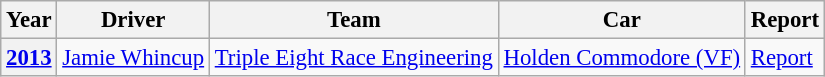<table class="wikitable" style="font-size: 95%;">
<tr>
<th>Year</th>
<th>Driver</th>
<th>Team</th>
<th>Car</th>
<th>Report</th>
</tr>
<tr>
<th><a href='#'>2013</a></th>
<td> <a href='#'>Jamie Whincup</a></td>
<td><a href='#'>Triple Eight Race Engineering</a></td>
<td><a href='#'>Holden Commodore (VF)</a></td>
<td><a href='#'>Report</a></td>
</tr>
</table>
